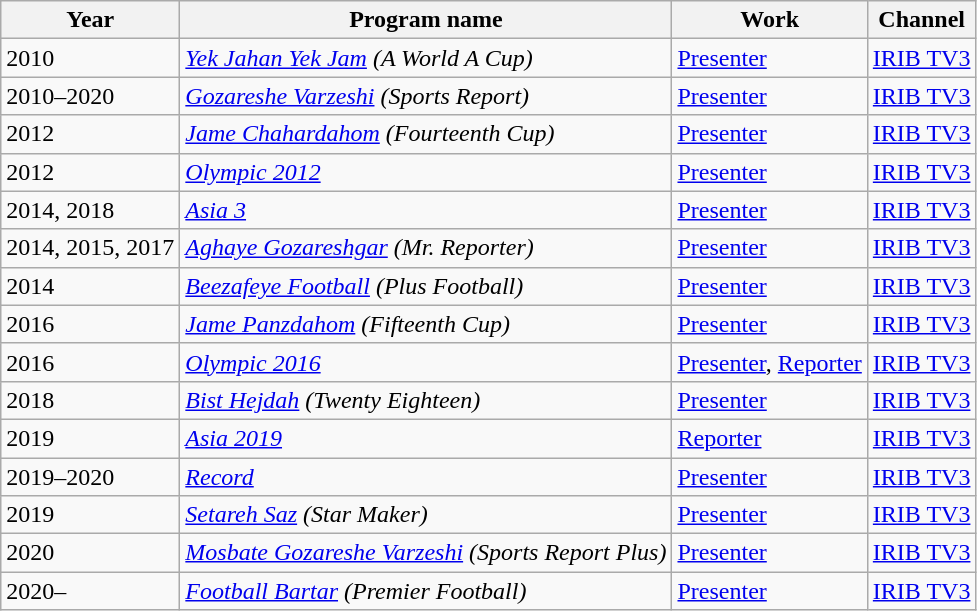<table class="wikitable">
<tr>
<th>Year</th>
<th>Program name</th>
<th>Work</th>
<th>Channel</th>
</tr>
<tr>
<td>2010</td>
<td><em><a href='#'>Yek Jahan Yek Jam</a> (A World A Cup)</em></td>
<td><a href='#'>Presenter</a></td>
<td><a href='#'>IRIB TV3</a></td>
</tr>
<tr>
<td>2010–2020</td>
<td><em><a href='#'>Gozareshe Varzeshi</a> (Sports Report)</em></td>
<td><a href='#'>Presenter</a></td>
<td><a href='#'>IRIB TV3</a></td>
</tr>
<tr>
<td>2012</td>
<td><em><a href='#'>Jame Chahardahom</a> (Fourteenth Cup)</em></td>
<td><a href='#'>Presenter</a></td>
<td><a href='#'>IRIB TV3</a></td>
</tr>
<tr>
<td>2012</td>
<td><em><a href='#'>Olympic 2012</a></em></td>
<td><a href='#'>Presenter</a></td>
<td><a href='#'>IRIB TV3</a></td>
</tr>
<tr>
<td>2014, 2018</td>
<td><em><a href='#'>Asia 3</a></em></td>
<td><a href='#'>Presenter</a></td>
<td><a href='#'>IRIB TV3</a></td>
</tr>
<tr>
<td>2014, 2015, 2017</td>
<td><em><a href='#'>Aghaye Gozareshgar</a> (Mr. Reporter)</em></td>
<td><a href='#'>Presenter</a></td>
<td><a href='#'>IRIB TV3</a></td>
</tr>
<tr>
<td>2014</td>
<td><em><a href='#'>Beezafeye Football</a> (Plus Football)</em></td>
<td><a href='#'>Presenter</a></td>
<td><a href='#'>IRIB TV3</a></td>
</tr>
<tr>
<td>2016</td>
<td><em><a href='#'>Jame Panzdahom</a> (Fifteenth Cup)</em></td>
<td><a href='#'>Presenter</a></td>
<td><a href='#'>IRIB TV3</a></td>
</tr>
<tr>
<td>2016</td>
<td><em><a href='#'>Olympic 2016</a></em></td>
<td><a href='#'>Presenter</a>, <a href='#'>Reporter</a></td>
<td><a href='#'>IRIB TV3</a></td>
</tr>
<tr>
<td>2018</td>
<td><em><a href='#'>Bist Hejdah</a> (Twenty Eighteen)</em></td>
<td><a href='#'>Presenter</a></td>
<td><a href='#'>IRIB TV3</a></td>
</tr>
<tr>
<td>2019</td>
<td><em><a href='#'>Asia 2019</a></em></td>
<td><a href='#'>Reporter</a></td>
<td><a href='#'>IRIB TV3</a></td>
</tr>
<tr>
<td>2019–2020</td>
<td><em><a href='#'>Record</a></em></td>
<td><a href='#'>Presenter</a></td>
<td><a href='#'>IRIB TV3</a></td>
</tr>
<tr>
<td>2019</td>
<td><em><a href='#'>Setareh Saz</a> (Star Maker)</em></td>
<td><a href='#'>Presenter</a></td>
<td><a href='#'>IRIB TV3</a></td>
</tr>
<tr>
<td>2020</td>
<td><em><a href='#'>Mosbate Gozareshe Varzeshi</a> (Sports Report Plus)</em></td>
<td><a href='#'>Presenter</a></td>
<td><a href='#'>IRIB TV3</a></td>
</tr>
<tr>
<td>2020–</td>
<td><em><a href='#'>Football Bartar</a> (Premier Football)</em></td>
<td><a href='#'>Presenter</a></td>
<td><a href='#'>IRIB TV3</a></td>
</tr>
</table>
